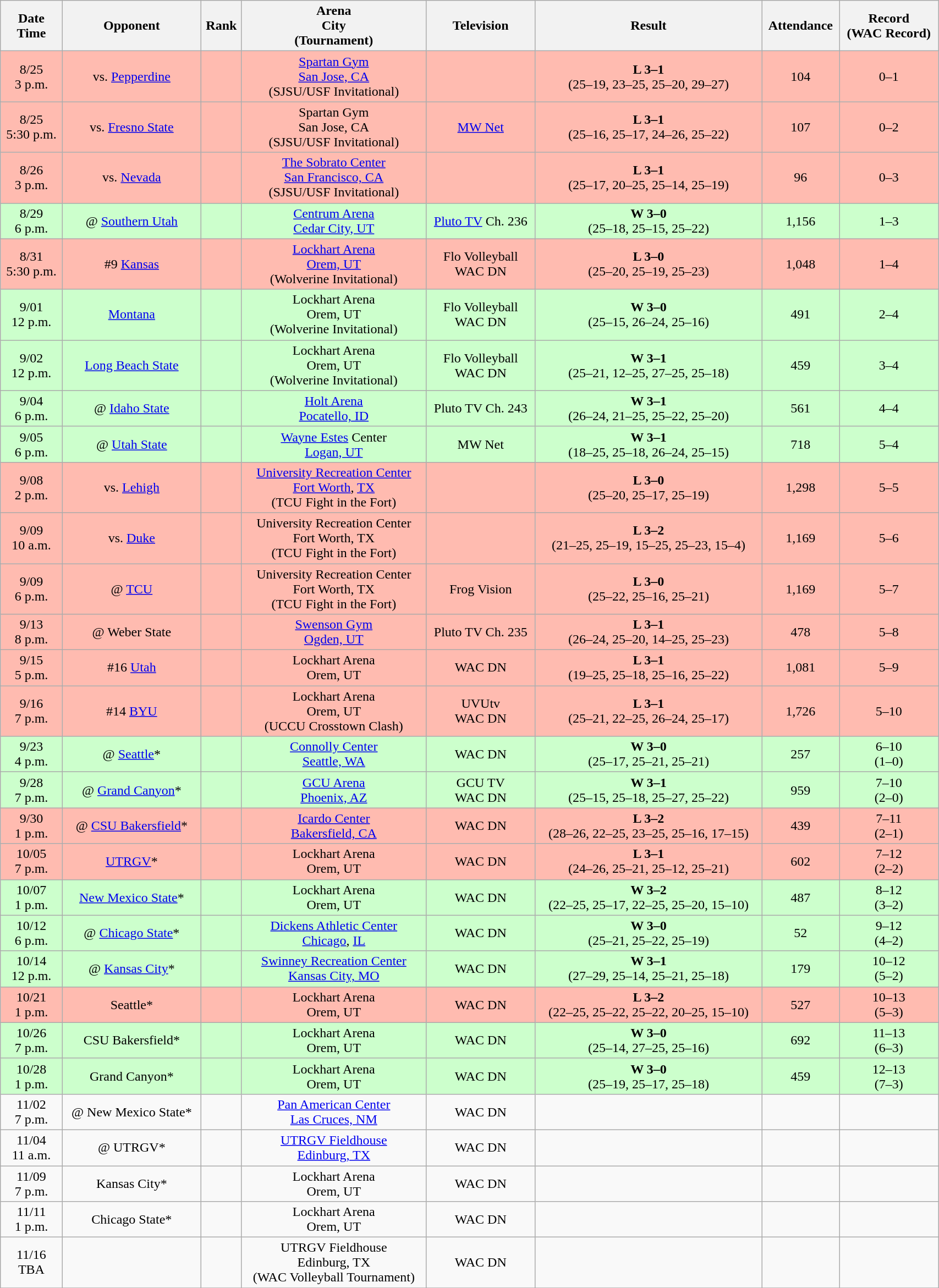<table class="wikitable" style="width:90%">
<tr>
<th style=>Date<br>Time</th>
<th style=>Opponent</th>
<th style=>Rank</th>
<th style=>Arena<br>City<br>(Tournament)</th>
<th style=>Television</th>
<th style=>Result</th>
<th style=>Attendance</th>
<th style=>Record<br>(WAC Record)</th>
</tr>
<tr align="center" bgcolor="#ffbbb">
<td>8/25<br>3 p.m.</td>
<td>vs. <a href='#'>Pepperdine</a></td>
<td></td>
<td><a href='#'>Spartan Gym</a><br><a href='#'>San Jose, CA</a><br>(SJSU/USF Invitational)</td>
<td></td>
<td><strong>L 3–1</strong><br>(25–19, 23–25, 25–20, 29–27)</td>
<td>104</td>
<td>0–1</td>
</tr>
<tr align="center" bgcolor="#ffbbb">
<td>8/25<br>5:30 p.m.</td>
<td>vs. <a href='#'>Fresno State</a></td>
<td></td>
<td>Spartan Gym<br>San Jose, CA<br>(SJSU/USF Invitational)</td>
<td><a href='#'>MW Net</a></td>
<td><strong>L 3–1</strong><br>(25–16, 25–17, 24–26, 25–22)</td>
<td>107</td>
<td>0–2</td>
</tr>
<tr align="center" bgcolor="#ffbbb">
<td>8/26<br>3 p.m.</td>
<td>vs. <a href='#'>Nevada</a></td>
<td></td>
<td><a href='#'>The Sobrato Center</a><br><a href='#'>San Francisco, CA</a><br>(SJSU/USF Invitational)</td>
<td></td>
<td><strong>L 3–1</strong><br>(25–17, 20–25, 25–14, 25–19)</td>
<td>96</td>
<td>0–3</td>
</tr>
<tr align="center" bgcolor="#ccffcc">
<td>8/29<br>6 p.m.</td>
<td>@ <a href='#'>Southern Utah</a></td>
<td></td>
<td><a href='#'>Centrum Arena</a><br><a href='#'>Cedar City, UT</a></td>
<td><a href='#'>Pluto TV</a> Ch. 236</td>
<td><strong>W 3–0</strong><br>(25–18, 25–15, 25–22)</td>
<td>1,156</td>
<td>1–3</td>
</tr>
<tr align="center" bgcolor="#ffbbb">
<td>8/31<br>5:30 p.m.</td>
<td>#9 <a href='#'>Kansas</a></td>
<td></td>
<td><a href='#'>Lockhart Arena</a><br><a href='#'>Orem, UT</a><br>(Wolverine Invitational)</td>
<td>Flo Volleyball<br>WAC DN</td>
<td><strong>L 3–0</strong><br>(25–20, 25–19, 25–23)</td>
<td>1,048</td>
<td>1–4</td>
</tr>
<tr align="center" bgcolor="#ccffcc">
<td>9/01<br>12 p.m.</td>
<td><a href='#'>Montana</a></td>
<td></td>
<td>Lockhart Arena<br>Orem, UT<br>(Wolverine Invitational)</td>
<td>Flo Volleyball<br>WAC DN</td>
<td><strong>W 3–0</strong><br>(25–15, 26–24, 25–16)</td>
<td>491</td>
<td>2–4</td>
</tr>
<tr align="center" bgcolor="#ccffcc">
<td>9/02<br>12 p.m.</td>
<td><a href='#'>Long Beach State</a></td>
<td></td>
<td>Lockhart Arena<br>Orem, UT<br>(Wolverine Invitational)</td>
<td>Flo Volleyball<br>WAC DN</td>
<td><strong>W 3–1</strong><br>(25–21, 12–25, 27–25, 25–18)</td>
<td>459</td>
<td>3–4</td>
</tr>
<tr align="center"  bgcolor="#ccffcc">
<td>9/04<br>6 p.m.</td>
<td>@ <a href='#'>Idaho State</a></td>
<td></td>
<td><a href='#'>Holt Arena</a><br><a href='#'>Pocatello, ID</a></td>
<td>Pluto TV Ch. 243</td>
<td><strong>W 3–1</strong><br>(26–24, 21–25, 25–22, 25–20)</td>
<td>561</td>
<td>4–4</td>
</tr>
<tr align="center" bgcolor="#ccffcc">
<td>9/05<br>6 p.m.</td>
<td>@ <a href='#'>Utah State</a></td>
<td></td>
<td><a href='#'>Wayne Estes</a> Center<br><a href='#'>Logan, UT</a></td>
<td>MW Net</td>
<td><strong>W 3–1</strong><br>(18–25, 25–18, 26–24, 25–15)</td>
<td>718</td>
<td>5–4</td>
</tr>
<tr align="center" bgcolor="#ffbbb">
<td>9/08<br>2 p.m.</td>
<td>vs. <a href='#'>Lehigh</a></td>
<td></td>
<td><a href='#'>University Recreation Center</a><br><a href='#'>Fort Worth</a>, <a href='#'>TX</a><br>(TCU Fight in the Fort)</td>
<td></td>
<td><strong>L 3–0</strong><br>(25–20, 25–17, 25–19)</td>
<td>1,298</td>
<td>5–5</td>
</tr>
<tr align="center" bgcolor="#ffbbb">
<td>9/09<br>10 a.m.</td>
<td>vs. <a href='#'>Duke</a></td>
<td></td>
<td>University Recreation Center<br>Fort Worth, TX<br>(TCU Fight in the Fort)</td>
<td></td>
<td><strong>L 3–2</strong><br>(21–25, 25–19, 15–25, 25–23, 15–4)</td>
<td>1,169</td>
<td>5–6</td>
</tr>
<tr align="center" bgcolor="#ffbbb">
<td>9/09<br>6 p.m.</td>
<td>@ <a href='#'>TCU</a></td>
<td></td>
<td>University Recreation Center<br>Fort Worth, TX<br>(TCU Fight in the Fort)</td>
<td>Frog Vision</td>
<td><strong>L 3–0</strong><br>(25–22, 25–16, 25–21)</td>
<td>1,169</td>
<td>5–7</td>
</tr>
<tr align="center" bgcolor="#ffbbb">
<td>9/13<br>8 p.m.</td>
<td>@ Weber State</td>
<td></td>
<td><a href='#'>Swenson Gym</a><br><a href='#'>Ogden, UT</a></td>
<td>Pluto TV Ch. 235</td>
<td><strong>L 3–1</strong><br>(26–24, 25–20, 14–25, 25–23)</td>
<td>478</td>
<td>5–8</td>
</tr>
<tr align="center" bgcolor="#ffbbb">
<td>9/15<br>5 p.m.</td>
<td>#16 <a href='#'>Utah</a></td>
<td></td>
<td>Lockhart Arena<br>Orem, UT</td>
<td>WAC DN</td>
<td><strong>L 3–1</strong><br>(19–25, 25–18, 25–16, 25–22)</td>
<td>1,081</td>
<td>5–9</td>
</tr>
<tr align="center" bgcolor="#ffbbb">
<td>9/16<br>7 p.m.</td>
<td>#14 <a href='#'>BYU</a></td>
<td></td>
<td>Lockhart Arena<br>Orem, UT<br>(UCCU Crosstown Clash)</td>
<td>UVUtv<br>WAC DN</td>
<td><strong>L 3–1</strong><br>(25–21, 22–25, 26–24, 25–17)</td>
<td>1,726</td>
<td>5–10</td>
</tr>
<tr align="center" bgcolor="#ccffcc">
<td>9/23<br>4 p.m.</td>
<td>@ <a href='#'>Seattle</a>*</td>
<td></td>
<td><a href='#'>Connolly Center</a><br><a href='#'>Seattle, WA</a></td>
<td>WAC DN</td>
<td><strong>W 3–0</strong><br>(25–17, 25–21, 25–21)</td>
<td>257</td>
<td>6–10<br>(1–0)</td>
</tr>
<tr align="center" bgcolor="#ccffcc">
<td>9/28<br>7 p.m.</td>
<td>@ <a href='#'>Grand Canyon</a>*</td>
<td></td>
<td><a href='#'>GCU Arena</a><br><a href='#'>Phoenix, AZ</a></td>
<td>GCU TV<br>WAC DN</td>
<td><strong>W 3–1</strong><br>(25–15, 25–18, 25–27, 25–22)</td>
<td>959</td>
<td>7–10<br>(2–0)</td>
</tr>
<tr align="center" bgcolor="#ffbbb">
<td>9/30<br>1 p.m.</td>
<td>@ <a href='#'>CSU Bakersfield</a>*</td>
<td></td>
<td><a href='#'>Icardo Center</a><br><a href='#'>Bakersfield, CA</a></td>
<td>WAC DN</td>
<td><strong>L 3–2</strong><br>(28–26, 22–25, 23–25, 25–16, 17–15)</td>
<td>439</td>
<td>7–11<br>(2–1)</td>
</tr>
<tr align="center" bgcolor="#ffbbb">
<td>10/05<br>7 p.m.</td>
<td><a href='#'>UTRGV</a>*</td>
<td></td>
<td>Lockhart Arena<br>Orem, UT</td>
<td>WAC DN</td>
<td><strong>L 3–1</strong><br>(24–26, 25–21, 25–12, 25–21)</td>
<td>602</td>
<td>7–12<br>(2–2)</td>
</tr>
<tr align="center" bgcolor="#ccffcc">
<td>10/07<br>1 p.m.</td>
<td><a href='#'>New Mexico State</a>*</td>
<td></td>
<td>Lockhart Arena<br>Orem, UT</td>
<td>WAC DN</td>
<td><strong>W 3–2</strong><br>(22–25, 25–17, 22–25, 25–20, 15–10)</td>
<td>487</td>
<td>8–12<br>(3–2)</td>
</tr>
<tr align="center" bgcolor="#ccffcc">
<td>10/12<br>6 p.m.</td>
<td>@ <a href='#'>Chicago State</a>*</td>
<td></td>
<td><a href='#'>Dickens Athletic Center</a><br><a href='#'>Chicago</a>, <a href='#'>IL</a></td>
<td>WAC DN</td>
<td><strong>W 3–0</strong><br>(25–21, 25–22, 25–19)</td>
<td>52</td>
<td>9–12<br>(4–2)</td>
</tr>
<tr align="center" bgcolor="#ccffcc">
<td>10/14<br>12 p.m.</td>
<td>@ <a href='#'>Kansas City</a>*</td>
<td></td>
<td><a href='#'>Swinney Recreation Center</a><br><a href='#'>Kansas City, MO</a></td>
<td>WAC DN</td>
<td><strong>W 3–1</strong><br>(27–29, 25–14, 25–21, 25–18)</td>
<td>179</td>
<td>10–12<br>(5–2)</td>
</tr>
<tr align="center" bgcolor="#ffbbb">
<td>10/21<br>1 p.m.</td>
<td>Seattle*</td>
<td></td>
<td>Lockhart Arena<br>Orem, UT</td>
<td>WAC DN</td>
<td><strong>L 3–2</strong><br>(22–25, 25–22, 25–22, 20–25, 15–10)</td>
<td>527</td>
<td>10–13<br>(5–3)</td>
</tr>
<tr align="center" bgcolor="#ccffcc">
<td>10/26<br>7 p.m.</td>
<td>CSU Bakersfield*</td>
<td></td>
<td>Lockhart Arena<br>Orem, UT</td>
<td>WAC DN</td>
<td><strong>W 3–0</strong><br>(25–14, 27–25, 25–16)</td>
<td>692</td>
<td>11–13<br>(6–3)</td>
</tr>
<tr align="center" bgcolor="#ccffcc">
<td>10/28<br>1 p.m.</td>
<td>Grand Canyon*</td>
<td></td>
<td>Lockhart Arena<br>Orem, UT</td>
<td>WAC DN</td>
<td><strong>W 3–0</strong><br>(25–19, 25–17, 25–18)</td>
<td>459</td>
<td>12–13<br>(7–3)</td>
</tr>
<tr align="center">
<td>11/02<br>7 p.m.</td>
<td>@ New Mexico State*</td>
<td></td>
<td><a href='#'>Pan American Center</a><br><a href='#'>Las Cruces, NM</a></td>
<td>WAC DN</td>
<td></td>
<td></td>
<td></td>
</tr>
<tr align="center">
<td>11/04<br>11 a.m.</td>
<td>@ UTRGV*</td>
<td></td>
<td><a href='#'>UTRGV Fieldhouse</a><br><a href='#'>Edinburg, TX</a></td>
<td>WAC DN</td>
<td></td>
<td></td>
<td></td>
</tr>
<tr align="center">
<td>11/09<br>7 p.m.</td>
<td>Kansas City*</td>
<td></td>
<td>Lockhart Arena<br>Orem, UT</td>
<td>WAC DN</td>
<td></td>
<td></td>
<td></td>
</tr>
<tr align="center">
<td>11/11<br>1 p.m.</td>
<td>Chicago State*</td>
<td></td>
<td>Lockhart Arena<br>Orem, UT</td>
<td>WAC DN</td>
<td></td>
<td></td>
<td></td>
</tr>
<tr align="center">
<td>11/16<br>TBA</td>
<td></td>
<td></td>
<td>UTRGV Fieldhouse<br>Edinburg, TX<br>(WAC Volleyball Tournament)</td>
<td>WAC DN</td>
<td></td>
<td></td>
<td></td>
</tr>
<tr>
</tr>
</table>
